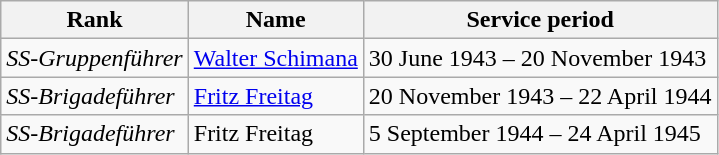<table class="wikitable">
<tr>
<th>Rank</th>
<th>Name</th>
<th>Service period</th>
</tr>
<tr>
<td><em>SS-Gruppenführer</em></td>
<td><a href='#'>Walter Schimana</a></td>
<td>30 June 1943 – 20 November 1943</td>
</tr>
<tr>
<td><em>SS-Brigadeführer</em></td>
<td><a href='#'>Fritz Freitag</a></td>
<td>20 November 1943 – 22 April 1944</td>
</tr>
<tr>
<td><em>SS-Brigadeführer</em></td>
<td>Fritz Freitag</td>
<td>5 September 1944 – 24 April 1945</td>
</tr>
</table>
